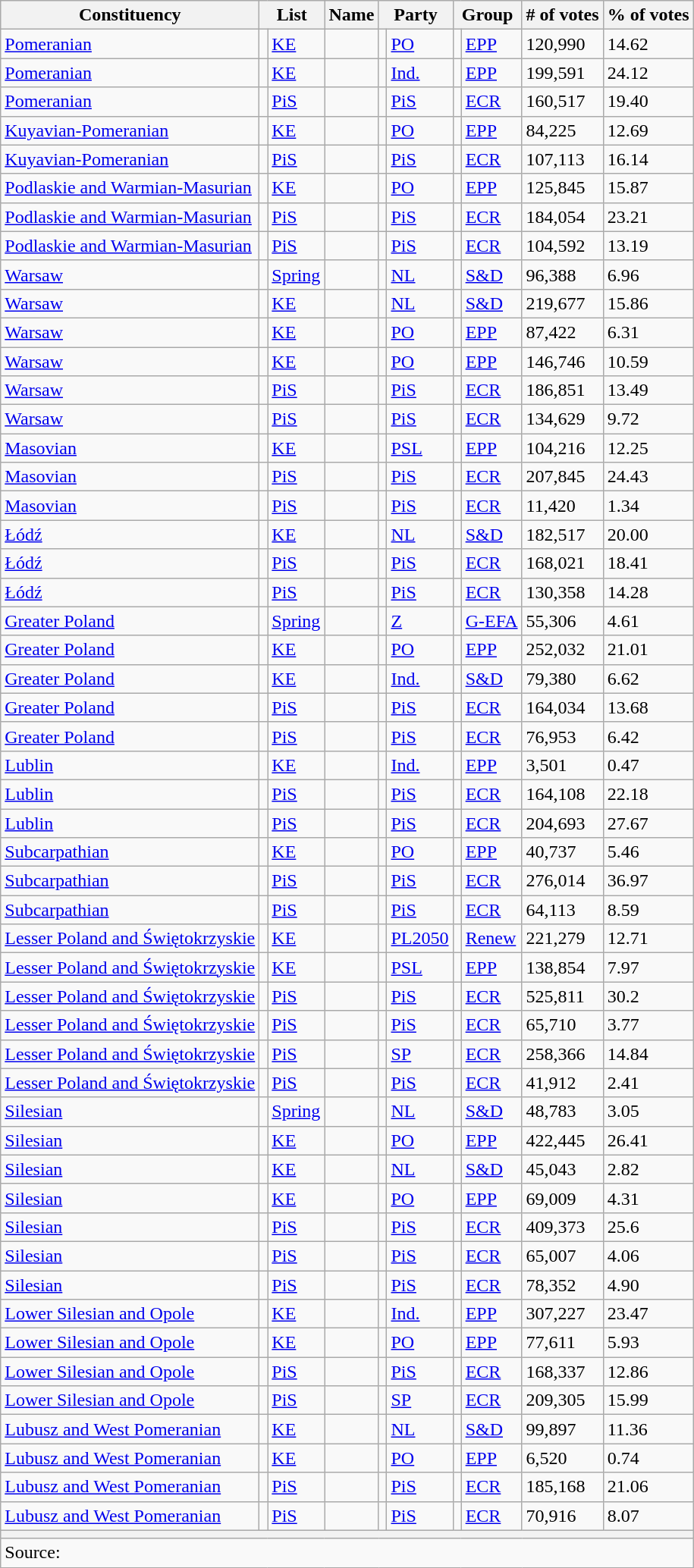<table class="wikitable sortable col9right col10right">
<tr>
<th>Constituency</th>
<th colspan="2">List</th>
<th>Name</th>
<th colspan="2">Party</th>
<th colspan="2">Group</th>
<th># of votes</th>
<th>% of votes</th>
</tr>
<tr>
<td><a href='#'>Pomeranian</a></td>
<td></td>
<td><a href='#'>KE</a></td>
<td><strong></strong></td>
<td></td>
<td><a href='#'>PO</a></td>
<td></td>
<td><a href='#'>EPP</a></td>
<td>120,990</td>
<td>14.62</td>
</tr>
<tr>
<td><a href='#'>Pomeranian</a></td>
<td></td>
<td><a href='#'>KE</a></td>
<td><strong></strong></td>
<td></td>
<td><a href='#'>Ind.</a></td>
<td></td>
<td><a href='#'>EPP</a></td>
<td>199,591</td>
<td>24.12</td>
</tr>
<tr>
<td><a href='#'>Pomeranian</a></td>
<td></td>
<td><a href='#'>PiS</a></td>
<td><strong></strong></td>
<td></td>
<td><a href='#'>PiS</a></td>
<td></td>
<td><a href='#'>ECR</a></td>
<td>160,517</td>
<td>19.40</td>
</tr>
<tr>
<td><a href='#'>Kuyavian-Pomeranian</a></td>
<td></td>
<td><a href='#'>KE</a></td>
<td></td>
<td></td>
<td><a href='#'>PO</a></td>
<td></td>
<td><a href='#'>EPP</a></td>
<td>84,225</td>
<td>12.69</td>
</tr>
<tr>
<td><a href='#'>Kuyavian-Pomeranian</a></td>
<td></td>
<td><a href='#'>PiS</a></td>
<td><strong></strong></td>
<td></td>
<td><a href='#'>PiS</a></td>
<td></td>
<td><a href='#'>ECR</a></td>
<td>107,113</td>
<td>16.14</td>
</tr>
<tr>
<td><a href='#'>Podlaskie and Warmian-Masurian</a></td>
<td></td>
<td><a href='#'>KE</a></td>
<td><strong></strong></td>
<td></td>
<td><a href='#'>PO</a></td>
<td></td>
<td><a href='#'>EPP</a></td>
<td>125,845</td>
<td>15.87</td>
</tr>
<tr>
<td><a href='#'>Podlaskie and Warmian-Masurian</a></td>
<td></td>
<td><a href='#'>PiS</a></td>
<td><strong></strong></td>
<td></td>
<td><a href='#'>PiS</a></td>
<td></td>
<td><a href='#'>ECR</a></td>
<td>184,054</td>
<td>23.21</td>
</tr>
<tr>
<td><a href='#'>Podlaskie and Warmian-Masurian</a></td>
<td></td>
<td><a href='#'>PiS</a></td>
<td><strong></strong></td>
<td></td>
<td><a href='#'>PiS</a></td>
<td></td>
<td><a href='#'>ECR</a></td>
<td>104,592</td>
<td>13.19</td>
</tr>
<tr>
<td><a href='#'>Warsaw</a></td>
<td></td>
<td><a href='#'>Spring</a></td>
<td><strong></strong></td>
<td></td>
<td><a href='#'>NL</a></td>
<td></td>
<td><a href='#'>S&D</a></td>
<td>96,388</td>
<td>6.96</td>
</tr>
<tr>
<td><a href='#'>Warsaw</a></td>
<td></td>
<td><a href='#'>KE</a></td>
<td><strong></strong></td>
<td></td>
<td><a href='#'>NL</a></td>
<td></td>
<td><a href='#'>S&D</a></td>
<td>219,677</td>
<td>15.86</td>
</tr>
<tr>
<td><a href='#'>Warsaw</a></td>
<td></td>
<td><a href='#'>KE</a></td>
<td><strong></strong></td>
<td></td>
<td><a href='#'>PO</a></td>
<td></td>
<td><a href='#'>EPP</a></td>
<td>87,422</td>
<td>6.31</td>
</tr>
<tr>
<td><a href='#'>Warsaw</a></td>
<td></td>
<td><a href='#'>KE</a></td>
<td><strong></strong></td>
<td></td>
<td><a href='#'>PO</a></td>
<td></td>
<td><a href='#'>EPP</a></td>
<td>146,746</td>
<td>10.59</td>
</tr>
<tr>
<td><a href='#'>Warsaw</a></td>
<td></td>
<td><a href='#'>PiS</a></td>
<td><strong></strong></td>
<td></td>
<td><a href='#'>PiS</a></td>
<td></td>
<td><a href='#'>ECR</a></td>
<td>186,851</td>
<td>13.49</td>
</tr>
<tr>
<td><a href='#'>Warsaw</a></td>
<td></td>
<td><a href='#'>PiS</a></td>
<td><strong></strong></td>
<td></td>
<td><a href='#'>PiS</a></td>
<td></td>
<td><a href='#'>ECR</a></td>
<td>134,629</td>
<td>9.72</td>
</tr>
<tr>
<td><a href='#'>Masovian</a></td>
<td></td>
<td><a href='#'>KE</a></td>
<td><strong></strong></td>
<td></td>
<td><a href='#'>PSL</a></td>
<td></td>
<td><a href='#'>EPP</a></td>
<td>104,216</td>
<td>12.25</td>
</tr>
<tr>
<td><a href='#'>Masovian</a></td>
<td></td>
<td><a href='#'>PiS</a></td>
<td><strong></strong></td>
<td></td>
<td><a href='#'>PiS</a></td>
<td></td>
<td><a href='#'>ECR</a></td>
<td>207,845</td>
<td>24.43</td>
</tr>
<tr>
<td><a href='#'>Masovian</a></td>
<td></td>
<td><a href='#'>PiS</a></td>
<td></td>
<td></td>
<td><a href='#'>PiS</a></td>
<td></td>
<td><a href='#'>ECR</a></td>
<td>11,420</td>
<td>1.34</td>
</tr>
<tr>
<td><a href='#'>Łódź</a></td>
<td></td>
<td><a href='#'>KE</a></td>
<td><strong></strong></td>
<td></td>
<td><a href='#'>NL</a></td>
<td></td>
<td><a href='#'>S&D</a></td>
<td>182,517</td>
<td>20.00</td>
</tr>
<tr>
<td><a href='#'>Łódź</a></td>
<td></td>
<td><a href='#'>PiS</a></td>
<td><strong></strong></td>
<td></td>
<td><a href='#'>PiS</a></td>
<td></td>
<td><a href='#'>ECR</a></td>
<td>168,021</td>
<td>18.41</td>
</tr>
<tr>
<td><a href='#'>Łódź</a></td>
<td></td>
<td><a href='#'>PiS</a></td>
<td><strong></strong></td>
<td></td>
<td><a href='#'>PiS</a></td>
<td></td>
<td><a href='#'>ECR</a></td>
<td>130,358</td>
<td>14.28</td>
</tr>
<tr>
<td><a href='#'>Greater Poland</a></td>
<td></td>
<td><a href='#'>Spring</a></td>
<td><strong></strong></td>
<td></td>
<td><a href='#'>Z</a></td>
<td></td>
<td><a href='#'>G-EFA</a></td>
<td>55,306</td>
<td>4.61</td>
</tr>
<tr>
<td><a href='#'>Greater Poland</a></td>
<td></td>
<td><a href='#'>KE</a></td>
<td><strong></strong></td>
<td></td>
<td><a href='#'>PO</a></td>
<td></td>
<td><a href='#'>EPP</a></td>
<td>252,032</td>
<td>21.01</td>
</tr>
<tr>
<td><a href='#'>Greater Poland</a></td>
<td></td>
<td><a href='#'>KE</a></td>
<td><strong></strong></td>
<td></td>
<td><a href='#'>Ind.</a></td>
<td></td>
<td><a href='#'>S&D</a></td>
<td>79,380</td>
<td>6.62</td>
</tr>
<tr>
<td><a href='#'>Greater Poland</a></td>
<td></td>
<td><a href='#'>PiS</a></td>
<td><strong></strong></td>
<td></td>
<td><a href='#'>PiS</a></td>
<td></td>
<td><a href='#'>ECR</a></td>
<td>164,034</td>
<td>13.68</td>
</tr>
<tr>
<td><a href='#'>Greater Poland</a></td>
<td></td>
<td><a href='#'>PiS</a></td>
<td><strong></strong></td>
<td></td>
<td><a href='#'>PiS</a></td>
<td></td>
<td><a href='#'>ECR</a></td>
<td>76,953</td>
<td>6.42</td>
</tr>
<tr>
<td><a href='#'>Lublin</a></td>
<td></td>
<td><a href='#'>KE</a></td>
<td></td>
<td></td>
<td><a href='#'>Ind.</a></td>
<td></td>
<td><a href='#'>EPP</a></td>
<td>3,501</td>
<td>0.47</td>
</tr>
<tr>
<td><a href='#'>Lublin</a></td>
<td></td>
<td><a href='#'>PiS</a></td>
<td><strong></strong></td>
<td></td>
<td><a href='#'>PiS</a></td>
<td></td>
<td><a href='#'>ECR</a></td>
<td>164,108</td>
<td>22.18</td>
</tr>
<tr>
<td><a href='#'>Lublin</a></td>
<td></td>
<td><a href='#'>PiS</a></td>
<td><strong></strong></td>
<td></td>
<td><a href='#'>PiS</a></td>
<td></td>
<td><a href='#'>ECR</a></td>
<td>204,693</td>
<td>27.67</td>
</tr>
<tr>
<td><a href='#'>Subcarpathian</a></td>
<td></td>
<td><a href='#'>KE</a></td>
<td><strong></strong></td>
<td></td>
<td><a href='#'>PO</a></td>
<td></td>
<td><a href='#'>EPP</a></td>
<td>40,737</td>
<td>5.46</td>
</tr>
<tr>
<td><a href='#'>Subcarpathian</a></td>
<td></td>
<td><a href='#'>PiS</a></td>
<td><strong></strong></td>
<td></td>
<td><a href='#'>PiS</a></td>
<td></td>
<td><a href='#'>ECR</a></td>
<td>276,014</td>
<td>36.97</td>
</tr>
<tr>
<td><a href='#'>Subcarpathian</a></td>
<td></td>
<td><a href='#'>PiS</a></td>
<td><strong></strong></td>
<td></td>
<td><a href='#'>PiS</a></td>
<td></td>
<td><a href='#'>ECR</a></td>
<td>64,113</td>
<td>8.59</td>
</tr>
<tr>
<td><a href='#'>Lesser Poland and Świętokrzyskie</a></td>
<td></td>
<td><a href='#'>KE</a></td>
<td><strong></strong></td>
<td></td>
<td><a href='#'>PL2050</a></td>
<td></td>
<td><a href='#'>Renew</a></td>
<td>221,279</td>
<td>12.71</td>
</tr>
<tr>
<td><a href='#'>Lesser Poland and Świętokrzyskie</a></td>
<td></td>
<td><a href='#'>KE</a></td>
<td><strong></strong></td>
<td></td>
<td><a href='#'>PSL</a></td>
<td></td>
<td><a href='#'>EPP</a></td>
<td>138,854</td>
<td>7.97</td>
</tr>
<tr>
<td><a href='#'>Lesser Poland and Świętokrzyskie</a></td>
<td></td>
<td><a href='#'>PiS</a></td>
<td><strong></strong></td>
<td></td>
<td><a href='#'>PiS</a></td>
<td></td>
<td><a href='#'>ECR</a></td>
<td>525,811</td>
<td>30.2</td>
</tr>
<tr>
<td><a href='#'>Lesser Poland and Świętokrzyskie</a></td>
<td></td>
<td><a href='#'>PiS</a></td>
<td><strong></strong></td>
<td></td>
<td><a href='#'>PiS</a></td>
<td></td>
<td><a href='#'>ECR</a></td>
<td>65,710</td>
<td>3.77</td>
</tr>
<tr>
<td><a href='#'>Lesser Poland and Świętokrzyskie</a></td>
<td></td>
<td><a href='#'>PiS</a></td>
<td><strong></strong></td>
<td></td>
<td><a href='#'>SP</a></td>
<td></td>
<td><a href='#'>ECR</a></td>
<td>258,366</td>
<td>14.84</td>
</tr>
<tr>
<td><a href='#'>Lesser Poland and Świętokrzyskie</a></td>
<td></td>
<td><a href='#'>PiS</a></td>
<td></td>
<td></td>
<td><a href='#'>PiS</a></td>
<td></td>
<td><a href='#'>ECR</a></td>
<td>41,912</td>
<td>2.41</td>
</tr>
<tr>
<td><a href='#'>Silesian</a></td>
<td></td>
<td><a href='#'>Spring</a></td>
<td><strong></strong></td>
<td></td>
<td><a href='#'>NL</a></td>
<td></td>
<td><a href='#'>S&D</a></td>
<td>48,783</td>
<td>3.05</td>
</tr>
<tr>
<td><a href='#'>Silesian</a></td>
<td></td>
<td><a href='#'>KE</a></td>
<td><strong></strong></td>
<td></td>
<td><a href='#'>PO</a></td>
<td></td>
<td><a href='#'>EPP</a></td>
<td>422,445</td>
<td>26.41</td>
</tr>
<tr>
<td><a href='#'>Silesian</a></td>
<td></td>
<td><a href='#'>KE</a></td>
<td><strong></strong></td>
<td></td>
<td><a href='#'>NL</a></td>
<td></td>
<td><a href='#'>S&D</a></td>
<td>45,043</td>
<td>2.82</td>
</tr>
<tr>
<td><a href='#'>Silesian</a></td>
<td></td>
<td><a href='#'>KE</a></td>
<td><strong></strong></td>
<td></td>
<td><a href='#'>PO</a></td>
<td></td>
<td><a href='#'>EPP</a></td>
<td>69,009</td>
<td>4.31</td>
</tr>
<tr>
<td><a href='#'>Silesian</a></td>
<td></td>
<td><a href='#'>PiS</a></td>
<td><strong></strong></td>
<td></td>
<td><a href='#'>PiS</a></td>
<td></td>
<td><a href='#'>ECR</a></td>
<td>409,373</td>
<td>25.6</td>
</tr>
<tr>
<td><a href='#'>Silesian</a></td>
<td></td>
<td><a href='#'>PiS</a></td>
<td><strong></strong></td>
<td></td>
<td><a href='#'>PiS</a></td>
<td></td>
<td><a href='#'>ECR</a></td>
<td>65,007</td>
<td>4.06</td>
</tr>
<tr>
<td><a href='#'>Silesian</a></td>
<td></td>
<td><a href='#'>PiS</a></td>
<td><strong></strong></td>
<td></td>
<td><a href='#'>PiS</a></td>
<td></td>
<td><a href='#'>ECR</a></td>
<td>78,352</td>
<td>4.90</td>
</tr>
<tr>
<td><a href='#'>Lower Silesian and Opole</a></td>
<td></td>
<td><a href='#'>KE</a></td>
<td><strong></strong></td>
<td></td>
<td><a href='#'>Ind.</a></td>
<td></td>
<td><a href='#'>EPP</a></td>
<td>307,227</td>
<td>23.47</td>
</tr>
<tr>
<td><a href='#'>Lower Silesian and Opole</a></td>
<td></td>
<td><a href='#'>KE</a></td>
<td><strong></strong></td>
<td></td>
<td><a href='#'>PO</a></td>
<td></td>
<td><a href='#'>EPP</a></td>
<td>77,611</td>
<td>5.93</td>
</tr>
<tr>
<td><a href='#'>Lower Silesian and Opole</a></td>
<td></td>
<td><a href='#'>PiS</a></td>
<td><strong></strong></td>
<td></td>
<td><a href='#'>PiS</a></td>
<td></td>
<td><a href='#'>ECR</a></td>
<td>168,337</td>
<td>12.86</td>
</tr>
<tr>
<td><a href='#'>Lower Silesian and Opole</a></td>
<td></td>
<td><a href='#'>PiS</a></td>
<td><strong></strong></td>
<td></td>
<td><a href='#'>SP</a></td>
<td></td>
<td><a href='#'>ECR</a></td>
<td>209,305</td>
<td>15.99</td>
</tr>
<tr>
<td><a href='#'>Lubusz and West Pomeranian</a></td>
<td></td>
<td><a href='#'>KE</a></td>
<td><strong></strong></td>
<td></td>
<td><a href='#'>NL</a></td>
<td></td>
<td><a href='#'>S&D</a></td>
<td>99,897</td>
<td>11.36</td>
</tr>
<tr>
<td><a href='#'>Lubusz and West Pomeranian</a></td>
<td></td>
<td><a href='#'>KE</a></td>
<td></td>
<td></td>
<td><a href='#'>PO</a></td>
<td></td>
<td><a href='#'>EPP</a></td>
<td>6,520</td>
<td>0.74</td>
</tr>
<tr>
<td><a href='#'>Lubusz and West Pomeranian</a></td>
<td></td>
<td><a href='#'>PiS</a></td>
<td><strong></strong></td>
<td></td>
<td><a href='#'>PiS</a></td>
<td></td>
<td><a href='#'>ECR</a></td>
<td>185,168</td>
<td>21.06</td>
</tr>
<tr>
<td><a href='#'>Lubusz and West Pomeranian</a></td>
<td></td>
<td><a href='#'>PiS</a></td>
<td><strong></strong></td>
<td></td>
<td><a href='#'>PiS</a></td>
<td></td>
<td><a href='#'>ECR</a></td>
<td>70,916</td>
<td>8.07</td>
</tr>
<tr class=sortbottom>
<th colspan="10"></th>
</tr>
<tr class=sortbottom>
<td colspan="10">Source:</td>
</tr>
</table>
